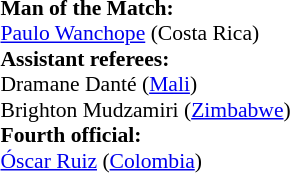<table width=100% style="font-size: 90%">
<tr>
<td><br><strong>Man of the Match:</strong>
<br><a href='#'>Paulo Wanchope</a> (Costa Rica)<br><strong>Assistant referees:</strong>
<br>Dramane Danté (<a href='#'>Mali</a>)
<br>Brighton Mudzamiri (<a href='#'>Zimbabwe</a>)
<br><strong>Fourth official:</strong>
<br><a href='#'>Óscar Ruiz</a> (<a href='#'>Colombia</a>)</td>
</tr>
</table>
